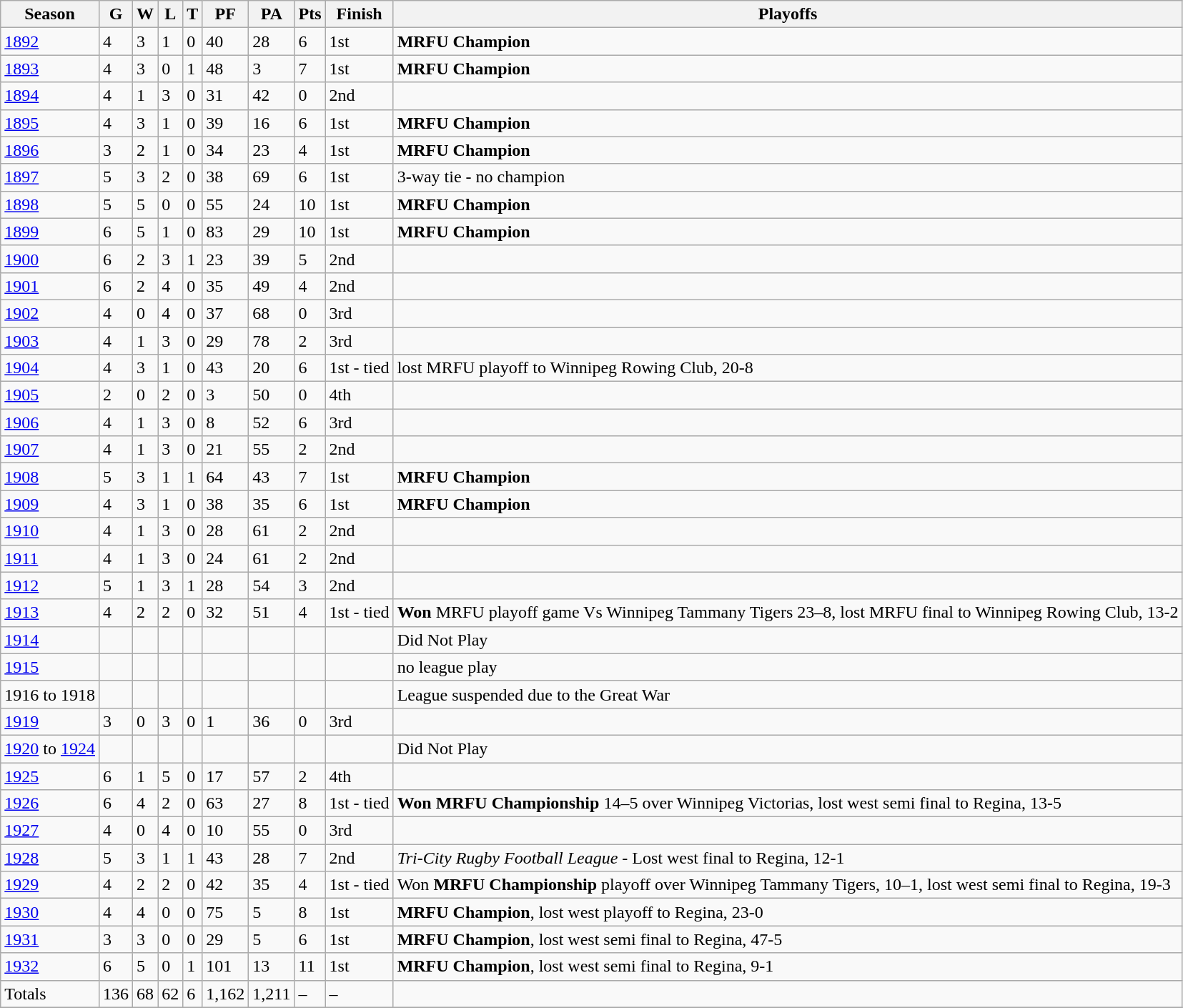<table class="wikitable">
<tr>
<th>Season</th>
<th>G</th>
<th>W</th>
<th>L</th>
<th>T</th>
<th>PF</th>
<th>PA</th>
<th>Pts</th>
<th>Finish</th>
<th>Playoffs</th>
</tr>
<tr>
<td><a href='#'>1892</a></td>
<td>4</td>
<td>3</td>
<td>1</td>
<td>0</td>
<td>40</td>
<td>28</td>
<td>6</td>
<td>1st</td>
<td><strong>MRFU Champion</strong></td>
</tr>
<tr>
<td><a href='#'>1893</a></td>
<td>4</td>
<td>3</td>
<td>0</td>
<td>1</td>
<td>48</td>
<td>3</td>
<td>7</td>
<td>1st</td>
<td><strong>MRFU Champion</strong></td>
</tr>
<tr>
<td><a href='#'>1894</a></td>
<td>4</td>
<td>1</td>
<td>3</td>
<td>0</td>
<td>31</td>
<td>42</td>
<td>0</td>
<td>2nd</td>
<td></td>
</tr>
<tr>
<td><a href='#'>1895</a></td>
<td>4</td>
<td>3</td>
<td>1</td>
<td>0</td>
<td>39</td>
<td>16</td>
<td>6</td>
<td>1st</td>
<td><strong>MRFU Champion</strong></td>
</tr>
<tr>
<td><a href='#'>1896</a></td>
<td>3</td>
<td>2</td>
<td>1</td>
<td>0</td>
<td>34</td>
<td>23</td>
<td>4</td>
<td>1st</td>
<td><strong>MRFU Champion</strong></td>
</tr>
<tr>
<td><a href='#'>1897</a></td>
<td>5</td>
<td>3</td>
<td>2</td>
<td>0</td>
<td>38</td>
<td>69</td>
<td>6</td>
<td>1st</td>
<td>3-way tie - no champion</td>
</tr>
<tr>
<td><a href='#'>1898</a></td>
<td>5</td>
<td>5</td>
<td>0</td>
<td>0</td>
<td>55</td>
<td>24</td>
<td>10</td>
<td>1st</td>
<td><strong>MRFU Champion</strong></td>
</tr>
<tr>
<td><a href='#'>1899</a></td>
<td>6</td>
<td>5</td>
<td>1</td>
<td>0</td>
<td>83</td>
<td>29</td>
<td>10</td>
<td>1st</td>
<td><strong>MRFU Champion</strong></td>
</tr>
<tr>
<td><a href='#'>1900</a></td>
<td>6</td>
<td>2</td>
<td>3</td>
<td>1</td>
<td>23</td>
<td>39</td>
<td>5</td>
<td>2nd</td>
<td></td>
</tr>
<tr>
<td><a href='#'>1901</a></td>
<td>6</td>
<td>2</td>
<td>4</td>
<td>0</td>
<td>35</td>
<td>49</td>
<td>4</td>
<td>2nd</td>
<td></td>
</tr>
<tr>
<td><a href='#'>1902</a></td>
<td>4</td>
<td>0</td>
<td>4</td>
<td>0</td>
<td>37</td>
<td>68</td>
<td>0</td>
<td>3rd</td>
<td></td>
</tr>
<tr>
<td><a href='#'>1903</a></td>
<td>4</td>
<td>1</td>
<td>3</td>
<td>0</td>
<td>29</td>
<td>78</td>
<td>2</td>
<td>3rd</td>
<td></td>
</tr>
<tr>
<td><a href='#'>1904</a></td>
<td>4</td>
<td>3</td>
<td>1</td>
<td>0</td>
<td>43</td>
<td>20</td>
<td>6</td>
<td>1st - tied</td>
<td>lost MRFU playoff to Winnipeg Rowing Club, 20-8</td>
</tr>
<tr>
<td><a href='#'>1905</a></td>
<td>2</td>
<td>0</td>
<td>2</td>
<td>0</td>
<td>3</td>
<td>50</td>
<td>0</td>
<td>4th</td>
<td></td>
</tr>
<tr>
<td><a href='#'>1906</a></td>
<td>4</td>
<td>1</td>
<td>3</td>
<td>0</td>
<td>8</td>
<td>52</td>
<td>6</td>
<td>3rd</td>
<td></td>
</tr>
<tr>
<td><a href='#'>1907</a></td>
<td>4</td>
<td>1</td>
<td>3</td>
<td>0</td>
<td>21</td>
<td>55</td>
<td>2</td>
<td>2nd</td>
<td></td>
</tr>
<tr>
<td><a href='#'>1908</a></td>
<td>5</td>
<td>3</td>
<td>1</td>
<td>1</td>
<td>64</td>
<td>43</td>
<td>7</td>
<td>1st</td>
<td><strong>MRFU Champion</strong></td>
</tr>
<tr>
<td><a href='#'>1909</a></td>
<td>4</td>
<td>3</td>
<td>1</td>
<td>0</td>
<td>38</td>
<td>35</td>
<td>6</td>
<td>1st</td>
<td><strong>MRFU Champion</strong></td>
</tr>
<tr>
<td><a href='#'>1910</a></td>
<td>4</td>
<td>1</td>
<td>3</td>
<td>0</td>
<td>28</td>
<td>61</td>
<td>2</td>
<td>2nd</td>
<td></td>
</tr>
<tr>
<td><a href='#'>1911</a></td>
<td>4</td>
<td>1</td>
<td>3</td>
<td>0</td>
<td>24</td>
<td>61</td>
<td>2</td>
<td>2nd</td>
<td></td>
</tr>
<tr>
<td><a href='#'>1912</a></td>
<td>5</td>
<td>1</td>
<td>3</td>
<td>1</td>
<td>28</td>
<td>54</td>
<td>3</td>
<td>2nd</td>
<td></td>
</tr>
<tr>
<td><a href='#'>1913</a></td>
<td>4</td>
<td>2</td>
<td>2</td>
<td>0</td>
<td>32</td>
<td>51</td>
<td>4</td>
<td>1st - tied</td>
<td><strong>Won</strong> MRFU playoff game Vs Winnipeg Tammany Tigers 23–8, lost MRFU final to Winnipeg Rowing Club, 13-2</td>
</tr>
<tr>
<td><a href='#'>1914</a></td>
<td></td>
<td></td>
<td></td>
<td></td>
<td></td>
<td></td>
<td></td>
<td></td>
<td>Did Not Play</td>
</tr>
<tr>
<td><a href='#'>1915</a></td>
<td></td>
<td></td>
<td></td>
<td></td>
<td></td>
<td></td>
<td></td>
<td></td>
<td>no league play</td>
</tr>
<tr>
<td>1916 to 1918</td>
<td></td>
<td></td>
<td></td>
<td></td>
<td></td>
<td></td>
<td></td>
<td></td>
<td>League suspended due to the Great War</td>
</tr>
<tr>
<td><a href='#'>1919</a></td>
<td>3</td>
<td>0</td>
<td>3</td>
<td>0</td>
<td>1</td>
<td>36</td>
<td>0</td>
<td>3rd</td>
<td></td>
</tr>
<tr>
<td><a href='#'>1920</a> to <a href='#'>1924</a></td>
<td></td>
<td></td>
<td></td>
<td></td>
<td></td>
<td></td>
<td></td>
<td></td>
<td>Did Not Play</td>
</tr>
<tr>
<td><a href='#'>1925</a></td>
<td>6</td>
<td>1</td>
<td>5</td>
<td>0</td>
<td>17</td>
<td>57</td>
<td>2</td>
<td>4th</td>
<td></td>
</tr>
<tr>
<td><a href='#'>1926</a></td>
<td>6</td>
<td>4</td>
<td>2</td>
<td>0</td>
<td>63</td>
<td>27</td>
<td>8</td>
<td>1st - tied</td>
<td><strong>Won</strong> <strong>MRFU Championship</strong> 14–5 over Winnipeg Victorias, lost west semi final to Regina, 13-5</td>
</tr>
<tr>
<td><a href='#'>1927</a></td>
<td>4</td>
<td>0</td>
<td>4</td>
<td>0</td>
<td>10</td>
<td>55</td>
<td>0</td>
<td>3rd</td>
<td></td>
</tr>
<tr>
<td><a href='#'>1928</a></td>
<td>5</td>
<td>3</td>
<td>1</td>
<td>1</td>
<td>43</td>
<td>28</td>
<td>7</td>
<td>2nd</td>
<td><em>Tri-City Rugby Football League</em> - Lost west final to Regina, 12-1</td>
</tr>
<tr>
<td><a href='#'>1929</a></td>
<td>4</td>
<td>2</td>
<td>2</td>
<td>0</td>
<td>42</td>
<td>35</td>
<td>4</td>
<td>1st - tied</td>
<td>Won <strong>MRFU Championship</strong> playoff over Winnipeg Tammany Tigers, 10–1, lost west semi final to Regina, 19-3</td>
</tr>
<tr>
<td><a href='#'>1930</a></td>
<td>4</td>
<td>4</td>
<td>0</td>
<td>0</td>
<td>75</td>
<td>5</td>
<td>8</td>
<td>1st</td>
<td><strong>MRFU Champion</strong>, lost west playoff to Regina, 23-0</td>
</tr>
<tr>
<td><a href='#'>1931</a></td>
<td>3</td>
<td>3</td>
<td>0</td>
<td>0</td>
<td>29</td>
<td>5</td>
<td>6</td>
<td>1st</td>
<td><strong>MRFU Champion</strong>, lost west semi final to Regina, 47-5</td>
</tr>
<tr>
<td><a href='#'>1932</a></td>
<td>6</td>
<td>5</td>
<td>0</td>
<td>1</td>
<td>101</td>
<td>13</td>
<td>11</td>
<td>1st</td>
<td><strong>MRFU Champion</strong>, lost west semi final to Regina, 9-1</td>
</tr>
<tr>
<td>Totals</td>
<td>136</td>
<td>68</td>
<td>62</td>
<td>6</td>
<td>1,162</td>
<td>1,211</td>
<td>–</td>
<td>–</td>
<td></td>
</tr>
<tr>
</tr>
</table>
